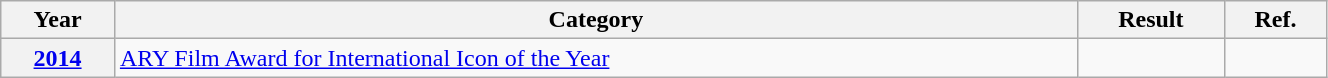<table class="wikitable plainrowheaders" width="70%" "textcolor:#000;">
<tr>
<th>Year</th>
<th>Category</th>
<th>Result</th>
<th>Ref.</th>
</tr>
<tr>
<th><a href='#'>2014</a></th>
<td><a href='#'>ARY Film Award for International Icon of the Year</a></td>
<td></td>
<td></td>
</tr>
</table>
